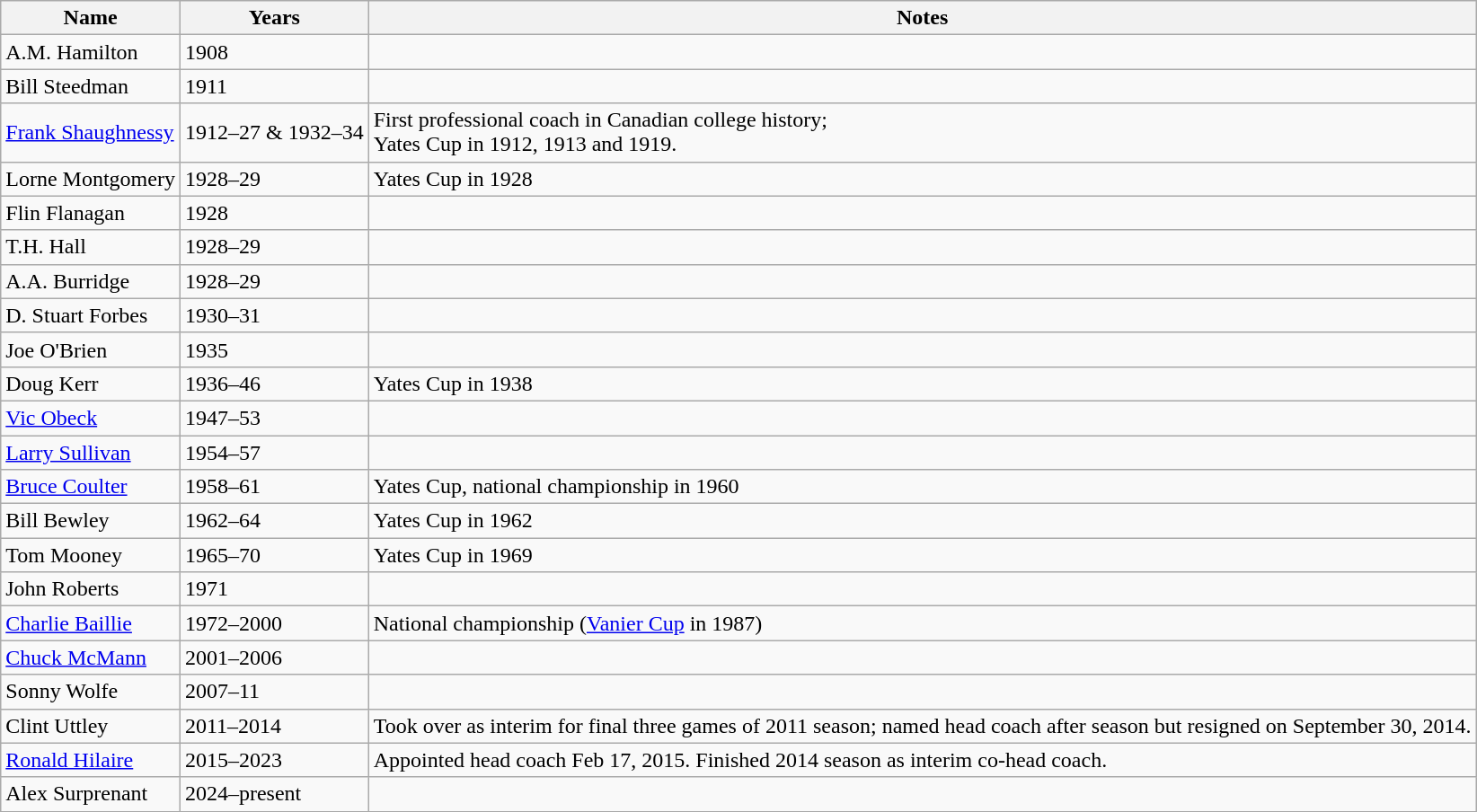<table class="wikitable">
<tr>
<th>Name</th>
<th>Years</th>
<th>Notes</th>
</tr>
<tr>
<td>A.M. Hamilton</td>
<td>1908</td>
<td></td>
</tr>
<tr>
<td>Bill Steedman</td>
<td>1911</td>
<td></td>
</tr>
<tr>
<td><a href='#'>Frank Shaughnessy</a></td>
<td>1912–27 & 1932–34</td>
<td>First professional coach in Canadian college history;<br>Yates Cup in 1912, 1913 and 1919.</td>
</tr>
<tr>
<td>Lorne Montgomery</td>
<td>1928–29</td>
<td>Yates Cup in 1928</td>
</tr>
<tr>
<td>Flin Flanagan</td>
<td>1928</td>
<td></td>
</tr>
<tr>
<td>T.H. Hall</td>
<td>1928–29</td>
<td></td>
</tr>
<tr>
<td>A.A. Burridge</td>
<td>1928–29</td>
<td></td>
</tr>
<tr>
<td>D. Stuart Forbes</td>
<td>1930–31</td>
<td></td>
</tr>
<tr>
<td>Joe O'Brien</td>
<td>1935</td>
<td></td>
</tr>
<tr>
<td>Doug Kerr</td>
<td>1936–46</td>
<td>Yates Cup in 1938</td>
</tr>
<tr>
<td><a href='#'>Vic Obeck</a></td>
<td>1947–53</td>
<td></td>
</tr>
<tr>
<td><a href='#'>Larry Sullivan</a></td>
<td>1954–57</td>
<td></td>
</tr>
<tr>
<td><a href='#'>Bruce Coulter</a></td>
<td>1958–61</td>
<td>Yates Cup, national championship in 1960</td>
</tr>
<tr>
<td>Bill Bewley</td>
<td>1962–64</td>
<td>Yates Cup in 1962</td>
</tr>
<tr>
<td>Tom Mooney</td>
<td>1965–70</td>
<td>Yates Cup in 1969</td>
</tr>
<tr>
<td>John Roberts</td>
<td>1971</td>
<td></td>
</tr>
<tr>
<td><a href='#'>Charlie Baillie</a></td>
<td>1972–2000</td>
<td>National championship (<a href='#'>Vanier Cup</a> in 1987)</td>
</tr>
<tr>
<td><a href='#'>Chuck McMann</a></td>
<td>2001–2006</td>
<td></td>
</tr>
<tr>
<td>Sonny Wolfe</td>
<td>2007–11</td>
<td></td>
</tr>
<tr>
<td>Clint Uttley</td>
<td>2011–2014</td>
<td>Took over as interim for final three games of 2011 season; named head coach after season but resigned on September 30, 2014.</td>
</tr>
<tr>
<td><a href='#'>Ronald Hilaire</a></td>
<td>2015–2023</td>
<td>Appointed head coach Feb 17, 2015.  Finished 2014 season as interim co-head coach.</td>
</tr>
<tr>
<td>Alex Surprenant</td>
<td>2024–present</td>
<td></td>
</tr>
</table>
